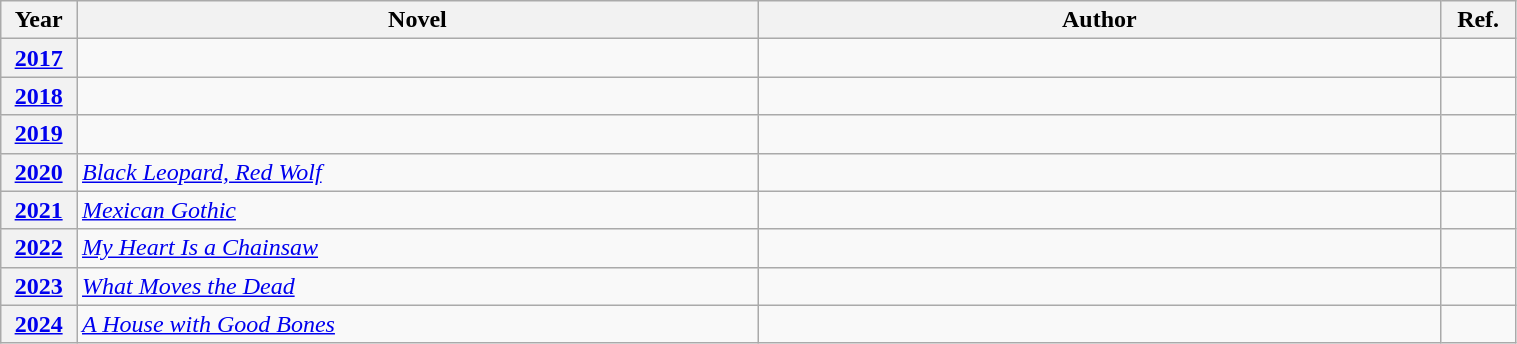<table class="wikitable sortable mw-collapsible" style="width:80%">
<tr>
<th scope="col" width="5%">Year</th>
<th scope="col" width="45%">Novel</th>
<th scope="col" width="45%">Author</th>
<th scope="col" width="10%">Ref.</th>
</tr>
<tr>
<th><a href='#'>2017</a></th>
<td></td>
<td></td>
<td></td>
</tr>
<tr>
<th><a href='#'>2018</a></th>
<td></td>
<td></td>
<td></td>
</tr>
<tr>
<th><a href='#'>2019</a></th>
<td></td>
<td></td>
<td></td>
</tr>
<tr>
<th><a href='#'>2020</a></th>
<td><em><a href='#'>Black Leopard, Red Wolf</a></em></td>
<td></td>
<td></td>
</tr>
<tr>
<th><a href='#'>2021</a></th>
<td><em><a href='#'>Mexican Gothic</a></em></td>
<td></td>
<td></td>
</tr>
<tr>
<th><a href='#'>2022</a></th>
<td><em><a href='#'>My Heart Is a Chainsaw</a></em></td>
<td></td>
<td></td>
</tr>
<tr>
<th><a href='#'>2023</a></th>
<td><em><a href='#'>What Moves the Dead</a></em></td>
<td></td>
<td></td>
</tr>
<tr>
<th><a href='#'>2024</a></th>
<td><em><a href='#'>A House with Good Bones</a></em></td>
<td></td>
<td></td>
</tr>
</table>
